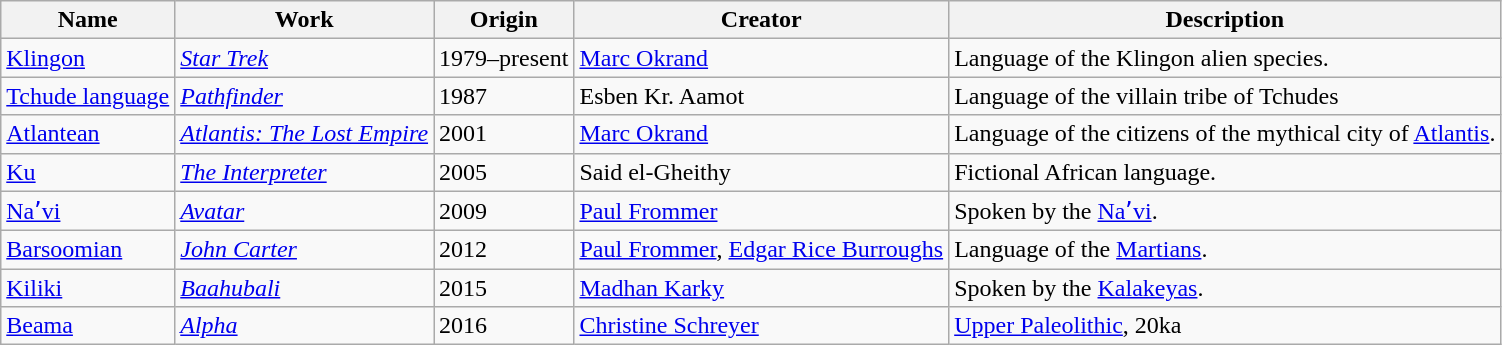<table class="wikitable sortable">
<tr>
<th>Name</th>
<th>Work</th>
<th>Origin</th>
<th>Creator</th>
<th>Description</th>
</tr>
<tr>
<td><a href='#'>Klingon</a></td>
<td><em><a href='#'>Star Trek</a></em></td>
<td>1979–present</td>
<td><a href='#'>Marc Okrand</a></td>
<td>Language of the Klingon alien species.</td>
</tr>
<tr>
<td><a href='#'>Tchude language</a></td>
<td><em><a href='#'>Pathfinder</a></em></td>
<td>1987</td>
<td>Esben Kr. Aamot</td>
<td>Language of the villain tribe of Tchudes</td>
</tr>
<tr>
<td><a href='#'>Atlantean</a></td>
<td><em><a href='#'>Atlantis: The Lost Empire</a></em></td>
<td>2001</td>
<td><a href='#'>Marc Okrand</a></td>
<td>Language of the citizens of the mythical city of <a href='#'>Atlantis</a>.</td>
</tr>
<tr>
<td><a href='#'>Ku</a></td>
<td><em><a href='#'>The Interpreter</a></em></td>
<td>2005</td>
<td>Said el-Gheithy</td>
<td>Fictional African language.</td>
</tr>
<tr>
<td><a href='#'>Naʼvi</a></td>
<td><em><a href='#'>Avatar</a></em></td>
<td>2009</td>
<td><a href='#'>Paul Frommer</a></td>
<td>Spoken by the <a href='#'>Naʼvi</a>.</td>
</tr>
<tr>
<td><a href='#'>Barsoomian</a></td>
<td><em><a href='#'>John Carter</a></em></td>
<td>2012</td>
<td><a href='#'>Paul Frommer</a>, <a href='#'>Edgar Rice Burroughs</a></td>
<td>Language of the <a href='#'>Martians</a>.</td>
</tr>
<tr>
<td><a href='#'>Kiliki</a></td>
<td><em><a href='#'>Baahubali</a></em></td>
<td>2015</td>
<td><a href='#'>Madhan Karky</a></td>
<td>Spoken by the <a href='#'>Kalakeyas</a>.</td>
</tr>
<tr>
<td><a href='#'>Beama</a></td>
<td><em><a href='#'>Alpha</a></em></td>
<td>2016</td>
<td><a href='#'>Christine Schreyer</a></td>
<td><a href='#'>Upper Paleolithic</a>, 20ka</td>
</tr>
</table>
